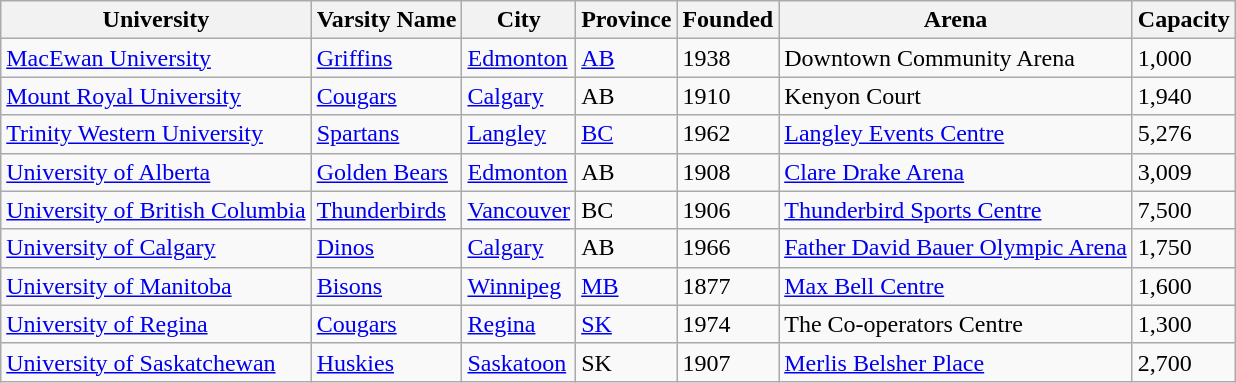<table class="wikitable">
<tr>
<th>University</th>
<th>Varsity Name</th>
<th>City</th>
<th>Province</th>
<th>Founded</th>
<th>Arena</th>
<th>Capacity</th>
</tr>
<tr>
<td><a href='#'>MacEwan University</a></td>
<td><a href='#'>Griffins</a></td>
<td><a href='#'>Edmonton</a></td>
<td><a href='#'>AB</a></td>
<td>1938</td>
<td>Downtown Community Arena</td>
<td>1,000</td>
</tr>
<tr>
<td><a href='#'>Mount Royal University</a></td>
<td><a href='#'>Cougars</a></td>
<td><a href='#'>Calgary</a></td>
<td>AB</td>
<td>1910</td>
<td>Kenyon Court</td>
<td>1,940</td>
</tr>
<tr>
<td><a href='#'>Trinity Western University</a></td>
<td><a href='#'>Spartans</a></td>
<td><a href='#'>Langley</a></td>
<td><a href='#'>BC</a></td>
<td>1962</td>
<td><a href='#'>Langley Events Centre</a></td>
<td>5,276</td>
</tr>
<tr>
<td><a href='#'>University of Alberta</a></td>
<td><a href='#'>Golden Bears</a></td>
<td><a href='#'>Edmonton</a></td>
<td>AB</td>
<td>1908</td>
<td><a href='#'>Clare Drake Arena</a></td>
<td>3,009</td>
</tr>
<tr>
<td><a href='#'>University of British Columbia</a></td>
<td><a href='#'>Thunderbirds</a></td>
<td><a href='#'>Vancouver</a></td>
<td>BC</td>
<td>1906</td>
<td><a href='#'>Thunderbird Sports Centre</a></td>
<td>7,500</td>
</tr>
<tr>
<td><a href='#'>University of Calgary</a></td>
<td><a href='#'>Dinos</a></td>
<td><a href='#'>Calgary</a></td>
<td>AB</td>
<td>1966</td>
<td><a href='#'>Father David Bauer Olympic Arena</a></td>
<td>1,750</td>
</tr>
<tr>
<td><a href='#'>University of Manitoba</a></td>
<td><a href='#'>Bisons</a></td>
<td><a href='#'>Winnipeg</a></td>
<td><a href='#'>MB</a></td>
<td>1877</td>
<td><a href='#'>Max Bell Centre</a></td>
<td>1,600</td>
</tr>
<tr>
<td><a href='#'>University of Regina</a></td>
<td><a href='#'>Cougars</a></td>
<td><a href='#'>Regina</a></td>
<td><a href='#'>SK</a></td>
<td>1974</td>
<td>The Co-operators Centre</td>
<td>1,300</td>
</tr>
<tr>
<td><a href='#'>University of Saskatchewan</a></td>
<td><a href='#'>Huskies</a></td>
<td><a href='#'>Saskatoon</a></td>
<td>SK</td>
<td>1907</td>
<td><a href='#'>Merlis Belsher Place</a></td>
<td>2,700</td>
</tr>
</table>
